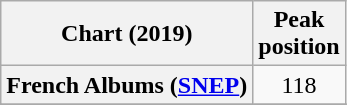<table class="wikitable sortable plainrowheaders" style="text-align:center">
<tr>
<th scope="col">Chart (2019)</th>
<th scope="col">Peak<br>position</th>
</tr>
<tr>
<th scope="row">French Albums (<a href='#'>SNEP</a>)</th>
<td>118</td>
</tr>
<tr>
</tr>
<tr>
</tr>
</table>
